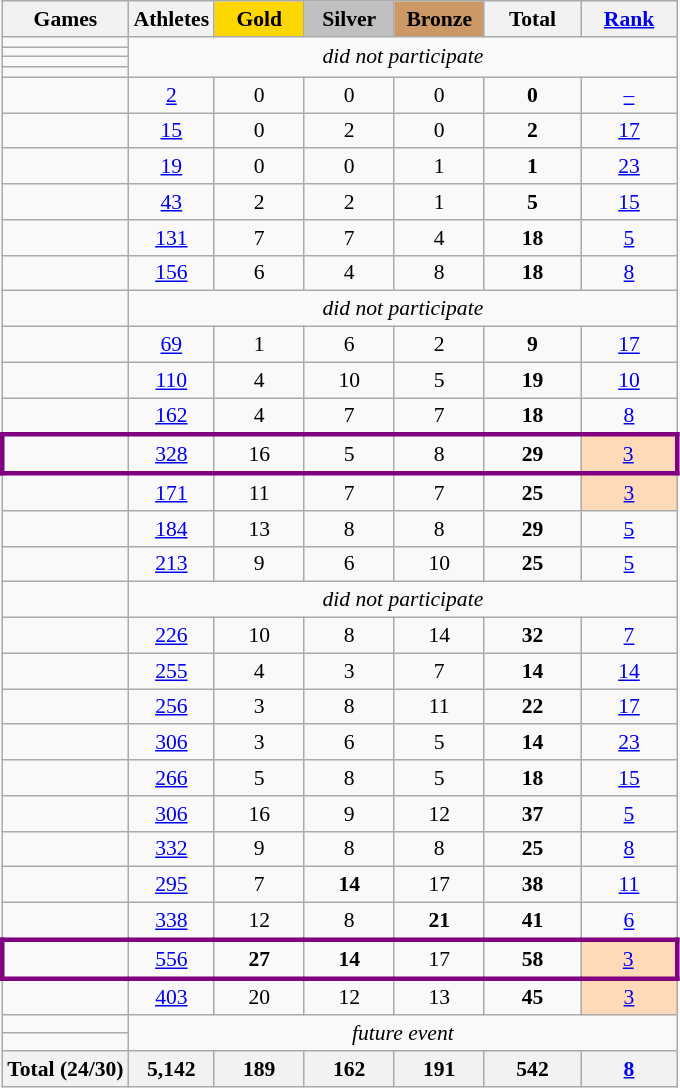<table class="wikitable" style="text-align:center; font-size:90%;">
<tr>
<th>Games</th>
<th>Athletes</th>
<td style="background:gold; width:3.7em; font-weight:bold;">Gold</td>
<td style="background:silver; width:3.7em; font-weight:bold;">Silver</td>
<td style="background:#cc9966; width:3.7em; font-weight:bold;">Bronze</td>
<th style="width:4em; font-weight:bold;">Total</th>
<th style="width:4em; font-weight:bold;"><a href='#'>Rank</a></th>
</tr>
<tr>
<td align=left></td>
<td colspan=6 rowspan="4"><em>did not participate</em></td>
</tr>
<tr>
<td align=left></td>
</tr>
<tr>
<td align=left></td>
</tr>
<tr>
<td align=left></td>
</tr>
<tr>
<td align=left></td>
<td><a href='#'>2</a></td>
<td>0</td>
<td>0</td>
<td>0</td>
<td><strong>0</strong></td>
<td><a href='#'>–</a></td>
</tr>
<tr>
<td align=left></td>
<td><a href='#'>15</a></td>
<td>0</td>
<td>2</td>
<td>0</td>
<td><strong>2</strong></td>
<td><a href='#'>17</a></td>
</tr>
<tr>
<td align=left></td>
<td><a href='#'>19</a></td>
<td>0</td>
<td>0</td>
<td>1</td>
<td><strong>1</strong></td>
<td><a href='#'>23</a></td>
</tr>
<tr>
<td align=left></td>
<td><a href='#'>43</a></td>
<td>2</td>
<td>2</td>
<td>1</td>
<td><strong>5</strong></td>
<td><a href='#'>15</a></td>
</tr>
<tr>
<td align=left></td>
<td><a href='#'>131</a></td>
<td>7</td>
<td>7</td>
<td>4</td>
<td><strong>18</strong></td>
<td><a href='#'>5</a></td>
</tr>
<tr>
<td align=left></td>
<td><a href='#'>156</a></td>
<td>6</td>
<td>4</td>
<td>8</td>
<td><strong>18</strong></td>
<td><a href='#'>8</a></td>
</tr>
<tr>
<td align=left></td>
<td colspan=6><em>did not participate</em></td>
</tr>
<tr>
<td align=left></td>
<td><a href='#'>69</a></td>
<td>1</td>
<td>6</td>
<td>2</td>
<td><strong>9</strong></td>
<td><a href='#'>17</a></td>
</tr>
<tr>
<td align=left></td>
<td><a href='#'>110</a></td>
<td>4</td>
<td>10</td>
<td>5</td>
<td><strong>19</strong></td>
<td><a href='#'>10</a></td>
</tr>
<tr>
<td align=left></td>
<td><a href='#'>162</a></td>
<td>4</td>
<td>7</td>
<td>7</td>
<td><strong>18</strong></td>
<td><a href='#'>8</a></td>
</tr>
<tr style="border: 3px solid purple">
<td align=left></td>
<td><a href='#'>328</a></td>
<td>16</td>
<td>5</td>
<td>8</td>
<td><strong>29</strong></td>
<td bgcolor=ffdab9><a href='#'>3</a></td>
</tr>
<tr>
<td align=left></td>
<td><a href='#'>171</a></td>
<td>11</td>
<td>7</td>
<td>7</td>
<td><strong>25</strong></td>
<td bgcolor=ffdab9><a href='#'>3</a></td>
</tr>
<tr>
<td align=left></td>
<td><a href='#'>184</a></td>
<td>13</td>
<td>8</td>
<td>8</td>
<td><strong>29</strong></td>
<td><a href='#'>5</a></td>
</tr>
<tr>
<td align=left></td>
<td><a href='#'>213</a></td>
<td>9</td>
<td>6</td>
<td>10</td>
<td><strong>25</strong></td>
<td><a href='#'>5</a></td>
</tr>
<tr>
<td align=left></td>
<td colspan=6><em>did not participate</em></td>
</tr>
<tr>
<td align=left></td>
<td><a href='#'>226</a></td>
<td>10</td>
<td>8</td>
<td>14</td>
<td><strong>32</strong></td>
<td><a href='#'>7</a></td>
</tr>
<tr>
<td align=left></td>
<td><a href='#'>255</a></td>
<td>4</td>
<td>3</td>
<td>7</td>
<td><strong>14</strong></td>
<td><a href='#'>14</a></td>
</tr>
<tr>
<td align=left></td>
<td><a href='#'>256</a></td>
<td>3</td>
<td>8</td>
<td>11</td>
<td><strong>22</strong></td>
<td><a href='#'>17</a></td>
</tr>
<tr>
<td align=left></td>
<td><a href='#'>306</a></td>
<td>3</td>
<td>6</td>
<td>5</td>
<td><strong>14</strong></td>
<td><a href='#'>23</a></td>
</tr>
<tr>
<td align=left></td>
<td><a href='#'>266</a></td>
<td>5</td>
<td>8</td>
<td>5</td>
<td><strong>18</strong></td>
<td><a href='#'>15</a></td>
</tr>
<tr>
<td align=left></td>
<td><a href='#'>306</a></td>
<td>16</td>
<td>9</td>
<td>12</td>
<td><strong>37</strong></td>
<td><a href='#'>5</a></td>
</tr>
<tr>
<td align=left></td>
<td><a href='#'>332</a></td>
<td>9</td>
<td>8</td>
<td>8</td>
<td><strong>25</strong></td>
<td><a href='#'>8</a></td>
</tr>
<tr>
<td align=left></td>
<td><a href='#'>295</a></td>
<td>7</td>
<td><strong>14</strong></td>
<td>17</td>
<td><strong>38</strong></td>
<td><a href='#'>11</a></td>
</tr>
<tr>
<td align=left></td>
<td><a href='#'>338</a></td>
<td>12</td>
<td>8</td>
<td><strong>21</strong></td>
<td><strong>41</strong></td>
<td><a href='#'>6</a></td>
</tr>
<tr style="border: 3px solid purple">
<td align=left></td>
<td><a href='#'>556</a></td>
<td><strong>27</strong></td>
<td><strong>14</strong></td>
<td>17</td>
<td><strong>58</strong></td>
<td bgcolor=ffdab9><a href='#'>3</a></td>
</tr>
<tr>
<td align=left></td>
<td><a href='#'>403</a></td>
<td>20</td>
<td>12</td>
<td>13</td>
<td><strong>45</strong></td>
<td bgcolor=ffdab9><a href='#'>3</a></td>
</tr>
<tr>
<td align = left></td>
<td colspan=6 rowspan=2><em>future event</em></td>
</tr>
<tr>
<td align = left></td>
</tr>
<tr>
<th colspan=1>Total (24/30)</th>
<th>5,142</th>
<th>189</th>
<th>162</th>
<th>191</th>
<th>542</th>
<th><a href='#'>8</a></th>
</tr>
</table>
